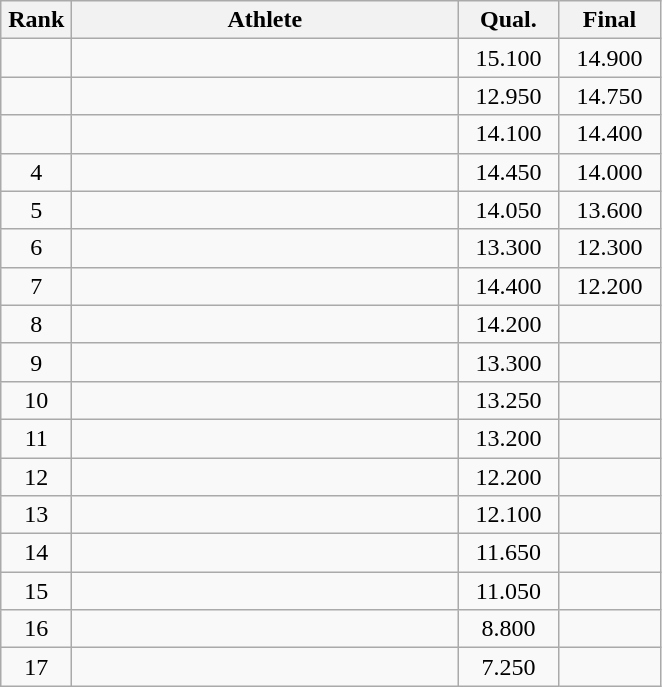<table class=wikitable style="text-align:center">
<tr>
<th width=40>Rank</th>
<th width=250>Athlete</th>
<th width=60>Qual.</th>
<th width=60>Final</th>
</tr>
<tr>
<td></td>
<td align="left"></td>
<td>15.100</td>
<td>14.900</td>
</tr>
<tr>
<td></td>
<td align="left"></td>
<td>12.950</td>
<td>14.750</td>
</tr>
<tr>
<td></td>
<td align="left"></td>
<td>14.100</td>
<td>14.400</td>
</tr>
<tr>
<td>4</td>
<td align="left"></td>
<td>14.450</td>
<td>14.000</td>
</tr>
<tr>
<td>5</td>
<td align="left"></td>
<td>14.050</td>
<td>13.600</td>
</tr>
<tr>
<td>6</td>
<td align="left"></td>
<td>13.300</td>
<td>12.300</td>
</tr>
<tr>
<td>7</td>
<td align="left"></td>
<td>14.400</td>
<td>12.200</td>
</tr>
<tr>
<td>8</td>
<td align="left"></td>
<td>14.200</td>
<td></td>
</tr>
<tr>
<td>9</td>
<td align="left"></td>
<td>13.300</td>
<td></td>
</tr>
<tr>
<td>10</td>
<td align="left"></td>
<td>13.250</td>
<td></td>
</tr>
<tr>
<td>11</td>
<td align="left"></td>
<td>13.200</td>
<td></td>
</tr>
<tr>
<td>12</td>
<td align="left"></td>
<td>12.200</td>
<td></td>
</tr>
<tr>
<td>13</td>
<td align="left"></td>
<td>12.100</td>
<td></td>
</tr>
<tr>
<td>14</td>
<td align="left"></td>
<td>11.650</td>
<td></td>
</tr>
<tr>
<td>15</td>
<td align="left"></td>
<td>11.050</td>
<td></td>
</tr>
<tr>
<td>16</td>
<td align="left"></td>
<td>8.800</td>
<td></td>
</tr>
<tr>
<td>17</td>
<td align="left"></td>
<td>7.250</td>
<td></td>
</tr>
</table>
